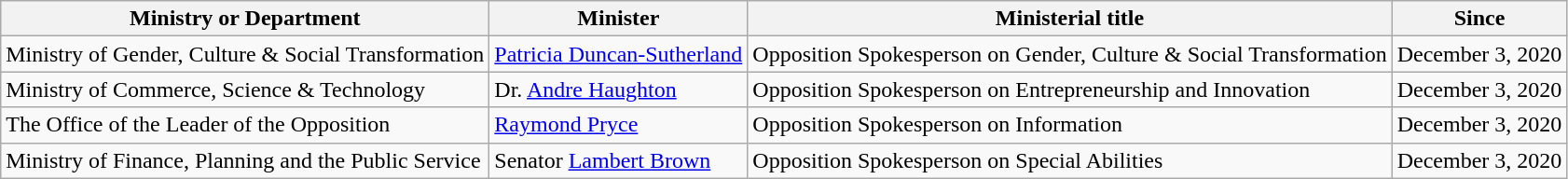<table class="wikitable">
<tr>
<th>Ministry or Department</th>
<th>Minister</th>
<th>Ministerial title</th>
<th>Since</th>
</tr>
<tr>
<td>Ministry of Gender, Culture & Social Transformation</td>
<td><a href='#'>Patricia Duncan-Sutherland</a></td>
<td>Opposition Spokesperson on Gender, Culture & Social Transformation</td>
<td>December 3, 2020</td>
</tr>
<tr>
<td>Ministry of Commerce, Science & Technology</td>
<td>Dr. <a href='#'>Andre Haughton</a></td>
<td>Opposition Spokesperson on Entrepreneurship and Innovation</td>
<td>December 3, 2020</td>
</tr>
<tr>
<td>The Office of the Leader of the Opposition</td>
<td><a href='#'>Raymond Pryce</a></td>
<td>Opposition Spokesperson on Information</td>
<td>December 3, 2020</td>
</tr>
<tr>
<td>Ministry of Finance, Planning and the Public Service</td>
<td>Senator <a href='#'>Lambert Brown</a></td>
<td>Opposition Spokesperson on Special Abilities</td>
<td>December 3, 2020</td>
</tr>
</table>
